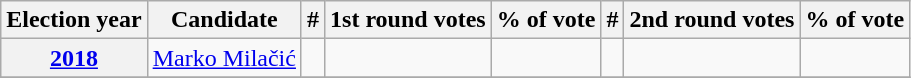<table class="wikitable">
<tr>
<th>Election year</th>
<th>Candidate</th>
<th>#</th>
<th>1st round votes</th>
<th>% of vote</th>
<th>#</th>
<th>2nd round votes</th>
<th>% of vote</th>
</tr>
<tr>
<th><a href='#'>2018</a></th>
<td><a href='#'>Marko Milačić</a></td>
<td></td>
<td></td>
<td></td>
<td></td>
<td></td>
<td></td>
</tr>
<tr>
</tr>
</table>
